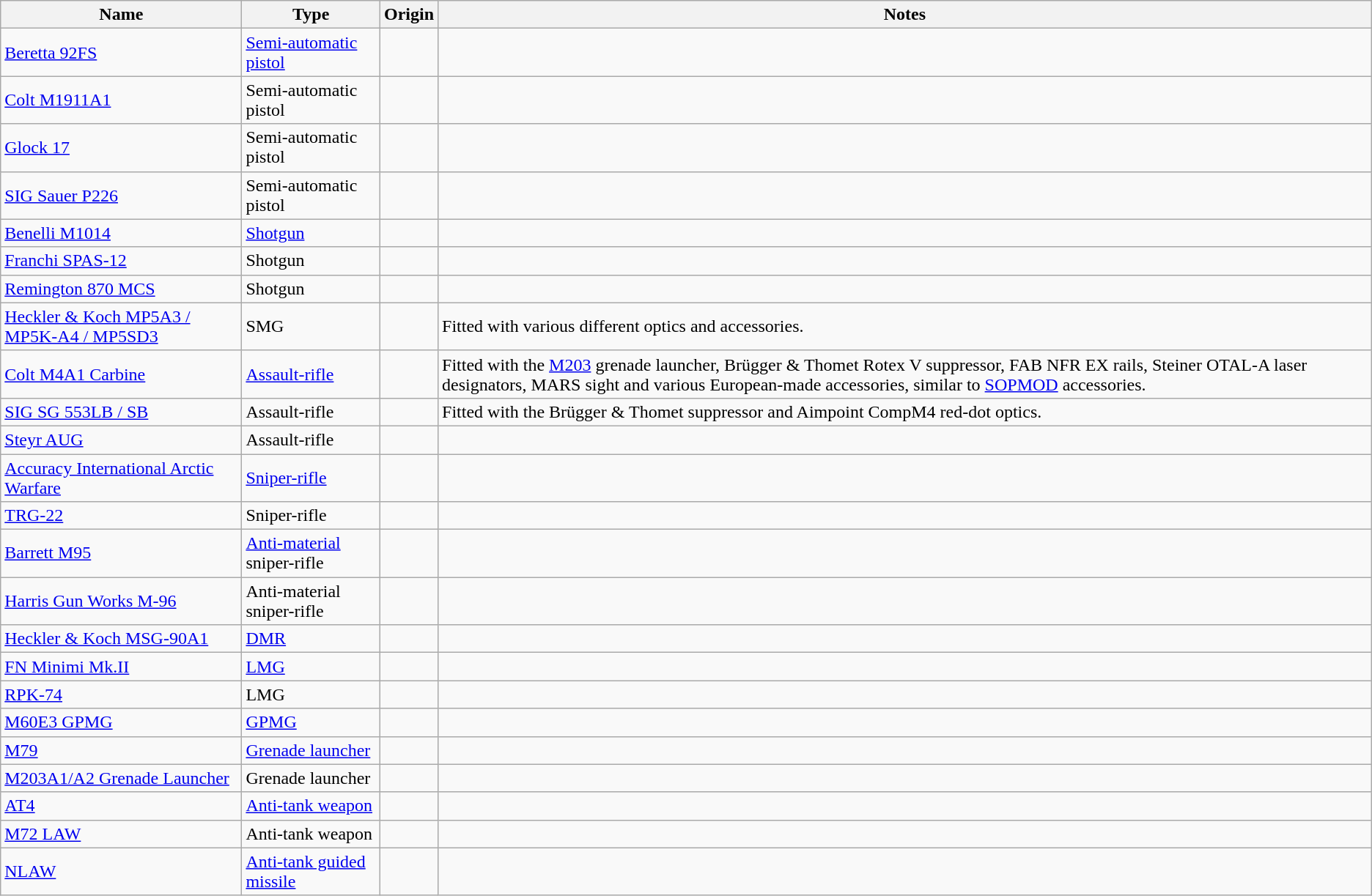<table class="wikitable" ; text-align:"center;">
<tr>
<th>Name</th>
<th>Type</th>
<th>Origin</th>
<th>Notes</th>
</tr>
<tr>
<td><a href='#'>Beretta 92FS</a></td>
<td><a href='#'>Semi-automatic pistol</a></td>
<td></td>
<td></td>
</tr>
<tr>
<td><a href='#'>Colt M1911A1</a></td>
<td>Semi-automatic pistol</td>
<td></td>
<td></td>
</tr>
<tr>
<td><a href='#'>Glock 17</a></td>
<td>Semi-automatic pistol</td>
<td></td>
<td></td>
</tr>
<tr>
<td><a href='#'>SIG Sauer P226</a></td>
<td>Semi-automatic pistol</td>
<td></td>
<td></td>
</tr>
<tr>
<td><a href='#'>Benelli M1014</a></td>
<td><a href='#'>Shotgun</a></td>
<td></td>
<td></td>
</tr>
<tr>
<td><a href='#'>Franchi SPAS-12</a></td>
<td>Shotgun</td>
<td></td>
<td></td>
</tr>
<tr>
<td><a href='#'>Remington 870 MCS</a></td>
<td>Shotgun</td>
<td></td>
<td></td>
</tr>
<tr>
<td><a href='#'>Heckler & Koch MP5A3 / MP5K-A4 / MP5SD3</a></td>
<td>SMG</td>
<td></td>
<td style="text-align:left;">Fitted with various different optics and accessories.</td>
</tr>
<tr>
<td><a href='#'>Colt M4A1 Carbine</a></td>
<td><a href='#'>Assault-rifle</a></td>
<td></td>
<td style="text-align:left;">Fitted with the <a href='#'>M203</a> grenade launcher, Brügger & Thomet Rotex V suppressor, FAB NFR EX rails, Steiner OTAL-A laser designators, MARS sight and various European-made accessories, similar to <a href='#'>SOPMOD</a> accessories.</td>
</tr>
<tr>
<td><a href='#'>SIG SG 553LB / SB</a></td>
<td>Assault-rifle</td>
<td></td>
<td style="text-align:left;">Fitted with the Brügger & Thomet suppressor and Aimpoint CompM4 red-dot optics.</td>
</tr>
<tr>
<td><a href='#'>Steyr AUG</a></td>
<td>Assault-rifle</td>
<td></td>
<td></td>
</tr>
<tr>
<td><a href='#'>Accuracy International Arctic Warfare</a></td>
<td><a href='#'>Sniper-rifle</a></td>
<td></td>
<td></td>
</tr>
<tr>
<td><a href='#'>TRG-22</a></td>
<td>Sniper-rifle</td>
<td></td>
<td></td>
</tr>
<tr>
<td><a href='#'>Barrett M95</a></td>
<td><a href='#'>Anti-material</a> sniper-rifle</td>
<td></td>
<td></td>
</tr>
<tr>
<td><a href='#'>Harris Gun Works M-96</a></td>
<td>Anti-material sniper-rifle</td>
<td></td>
<td></td>
</tr>
<tr>
<td><a href='#'>Heckler & Koch MSG-90A1</a></td>
<td><a href='#'>DMR</a></td>
<td></td>
<td></td>
</tr>
<tr>
<td><a href='#'>FN Minimi Mk.II</a></td>
<td><a href='#'>LMG</a></td>
<td></td>
<td></td>
</tr>
<tr>
<td><a href='#'>RPK-74</a></td>
<td>LMG</td>
<td></td>
<td></td>
</tr>
<tr>
<td><a href='#'>M60E3 GPMG</a></td>
<td><a href='#'>GPMG</a></td>
<td></td>
<td></td>
</tr>
<tr>
<td><a href='#'>M79</a></td>
<td><a href='#'>Grenade launcher</a></td>
<td></td>
<td></td>
</tr>
<tr>
<td><a href='#'>M203A1/A2 Grenade Launcher</a></td>
<td>Grenade launcher</td>
<td></td>
<td></td>
</tr>
<tr>
<td><a href='#'>AT4</a></td>
<td><a href='#'>Anti-tank weapon</a></td>
<td></td>
<td></td>
</tr>
<tr>
<td><a href='#'>M72 LAW</a></td>
<td>Anti-tank weapon</td>
<td></td>
<td></td>
</tr>
<tr>
<td><a href='#'>NLAW</a></td>
<td><a href='#'>Anti-tank guided missile</a></td>
<td></td>
<td></td>
</tr>
</table>
